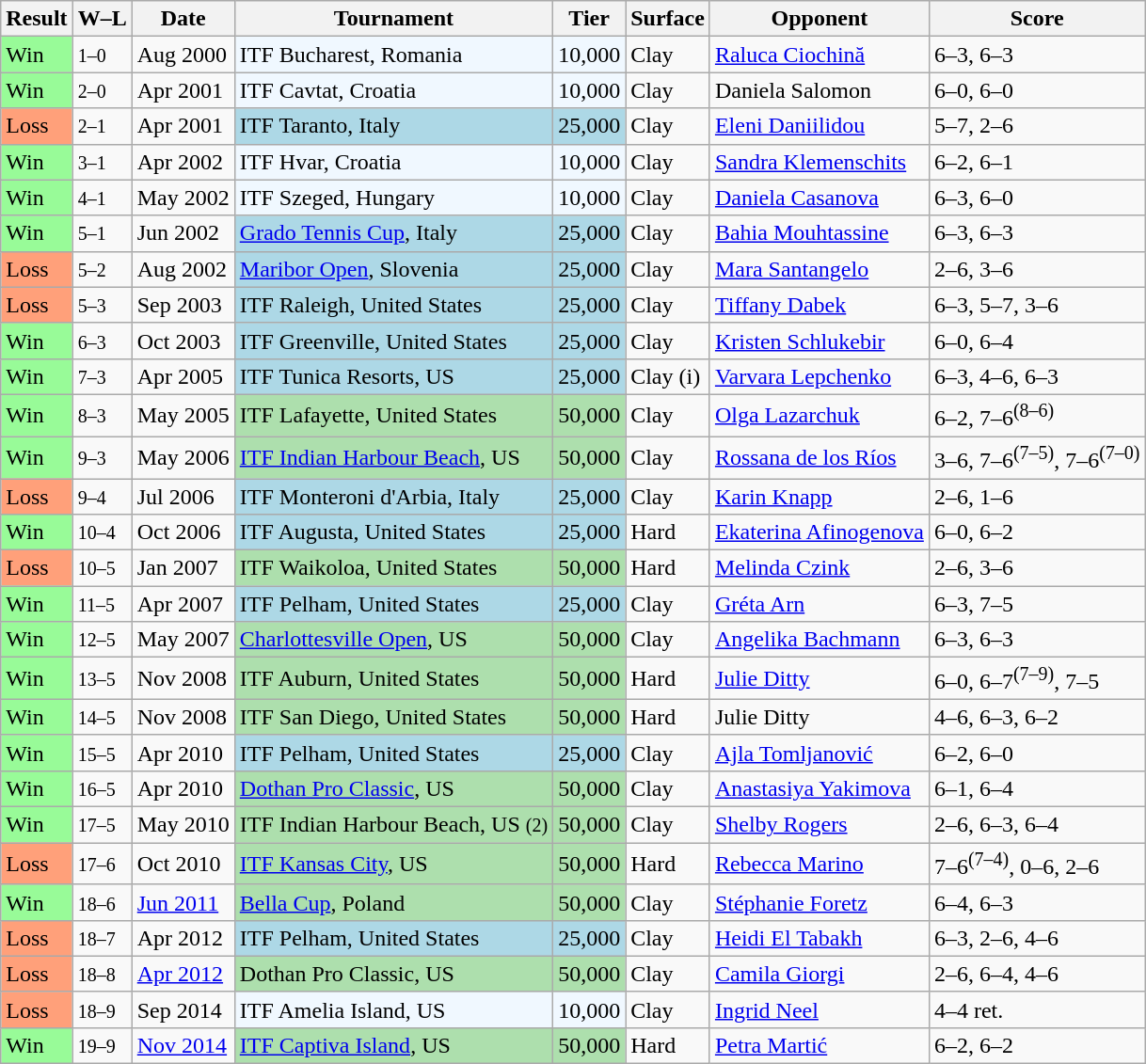<table class="sortable wikitable">
<tr>
<th>Result</th>
<th class=unsortable>W–L</th>
<th>Date</th>
<th>Tournament</th>
<th>Tier</th>
<th>Surface</th>
<th>Opponent</th>
<th class=unsortable>Score</th>
</tr>
<tr>
<td bgcolor="98FB98">Win</td>
<td><small>1–0</small></td>
<td>Aug 2000</td>
<td bgcolor="#f0f8ff">ITF Bucharest, Romania</td>
<td bgcolor="#f0f8ff">10,000</td>
<td>Clay</td>
<td> <a href='#'>Raluca Ciochină</a></td>
<td>6–3, 6–3</td>
</tr>
<tr>
<td bgcolor="98FB98">Win</td>
<td><small>2–0</small></td>
<td>Apr 2001</td>
<td bgcolor="#f0f8ff">ITF Cavtat, Croatia</td>
<td bgcolor="#f0f8ff">10,000</td>
<td>Clay</td>
<td> Daniela Salomon</td>
<td>6–0, 6–0</td>
</tr>
<tr>
<td bgcolor="FFA07A">Loss</td>
<td><small>2–1</small></td>
<td>Apr 2001</td>
<td style="background:lightblue;">ITF Taranto, Italy</td>
<td style="background:lightblue;">25,000</td>
<td>Clay</td>
<td> <a href='#'>Eleni Daniilidou</a></td>
<td>5–7, 2–6</td>
</tr>
<tr>
<td bgcolor="98FB98">Win</td>
<td><small>3–1</small></td>
<td>Apr 2002</td>
<td bgcolor="#f0f8ff">ITF Hvar, Croatia</td>
<td bgcolor="#f0f8ff">10,000</td>
<td>Clay</td>
<td> <a href='#'>Sandra Klemenschits</a></td>
<td>6–2, 6–1</td>
</tr>
<tr>
<td bgcolor="98FB98">Win</td>
<td><small>4–1</small></td>
<td>May 2002</td>
<td bgcolor="#f0f8ff">ITF Szeged, Hungary</td>
<td bgcolor="#f0f8ff">10,000</td>
<td>Clay</td>
<td> <a href='#'>Daniela Casanova</a></td>
<td>6–3, 6–0</td>
</tr>
<tr>
<td style="background:#98fb98;">Win</td>
<td><small>5–1</small></td>
<td>Jun 2002</td>
<td style="background:lightblue;"><a href='#'>Grado Tennis Cup</a>, Italy</td>
<td style="background:lightblue;">25,000</td>
<td>Clay</td>
<td> <a href='#'>Bahia Mouhtassine</a></td>
<td>6–3, 6–3</td>
</tr>
<tr>
<td bgcolor="FFA07A">Loss</td>
<td><small>5–2</small></td>
<td>Aug 2002</td>
<td style="background:lightblue;"><a href='#'>Maribor Open</a>, Slovenia</td>
<td style="background:lightblue;">25,000</td>
<td>Clay</td>
<td> <a href='#'>Mara Santangelo</a></td>
<td>2–6, 3–6</td>
</tr>
<tr>
<td bgcolor="FFA07A">Loss</td>
<td><small>5–3</small></td>
<td>Sep 2003</td>
<td style="background:lightblue;">ITF Raleigh, United States</td>
<td style="background:lightblue;">25,000</td>
<td>Clay</td>
<td> <a href='#'>Tiffany Dabek</a></td>
<td>6–3, 5–7, 3–6</td>
</tr>
<tr>
<td style="background:#98fb98;">Win</td>
<td><small>6–3</small></td>
<td>Oct 2003</td>
<td style="background:lightblue;">ITF Greenville, United States</td>
<td style="background:lightblue;">25,000</td>
<td>Clay</td>
<td> <a href='#'>Kristen Schlukebir</a></td>
<td>6–0, 6–4</td>
</tr>
<tr>
<td style="background:#98fb98;">Win</td>
<td><small>7–3</small></td>
<td>Apr 2005</td>
<td style="background:lightblue;">ITF Tunica Resorts, US</td>
<td style="background:lightblue;">25,000</td>
<td>Clay (i)</td>
<td> <a href='#'>Varvara Lepchenko</a></td>
<td>6–3, 4–6, 6–3</td>
</tr>
<tr>
<td style="background:#98fb98;">Win</td>
<td><small>8–3</small></td>
<td>May 2005</td>
<td style="background:#addfad;">ITF Lafayette, United States</td>
<td style="background:#addfad;">50,000</td>
<td>Clay</td>
<td> <a href='#'>Olga Lazarchuk</a></td>
<td>6–2, 7–6<sup>(8–6)</sup></td>
</tr>
<tr>
<td style="background:#98fb98;">Win</td>
<td><small>9–3</small></td>
<td>May 2006</td>
<td style="background:#addfad;"><a href='#'>ITF Indian Harbour Beach</a>, US</td>
<td style="background:#addfad;">50,000</td>
<td>Clay</td>
<td> <a href='#'>Rossana de los Ríos</a></td>
<td>3–6, 7–6<sup>(7–5)</sup>, 7–6<sup>(7–0)</sup></td>
</tr>
<tr>
<td bgcolor="FFA07A">Loss</td>
<td><small>9–4</small></td>
<td>Jul 2006</td>
<td style="background:lightblue;">ITF Monteroni d'Arbia, Italy</td>
<td style="background:lightblue;">25,000</td>
<td>Clay</td>
<td> <a href='#'>Karin Knapp</a></td>
<td>2–6, 1–6</td>
</tr>
<tr>
<td style="background:#98fb98;">Win</td>
<td><small>10–4</small></td>
<td>Oct 2006</td>
<td style="background:lightblue;">ITF Augusta, United States</td>
<td style="background:lightblue;">25,000</td>
<td>Hard</td>
<td> <a href='#'>Ekaterina Afinogenova</a></td>
<td>6–0, 6–2</td>
</tr>
<tr>
<td bgcolor="FFA07A">Loss</td>
<td><small>10–5</small></td>
<td>Jan 2007</td>
<td style="background:#addfad;">ITF Waikoloa, United States</td>
<td style="background:#addfad;">50,000</td>
<td>Hard</td>
<td> <a href='#'>Melinda Czink</a></td>
<td>2–6, 3–6</td>
</tr>
<tr>
<td style="background:#98fb98;">Win</td>
<td><small>11–5</small></td>
<td>Apr 2007</td>
<td style="background:lightblue;">ITF Pelham, United States</td>
<td style="background:lightblue;">25,000</td>
<td>Clay</td>
<td> <a href='#'>Gréta Arn</a></td>
<td>6–3, 7–5</td>
</tr>
<tr>
<td style="background:#98fb98;">Win</td>
<td><small>12–5</small></td>
<td>May 2007</td>
<td style="background:#addfad;"><a href='#'>Charlottesville Open</a>, US</td>
<td style="background:#addfad;">50,000</td>
<td>Clay</td>
<td> <a href='#'>Angelika Bachmann</a></td>
<td>6–3, 6–3</td>
</tr>
<tr>
<td style="background:#98fb98;">Win</td>
<td><small>13–5</small></td>
<td>Nov 2008</td>
<td style="background:#addfad;">ITF Auburn, United States</td>
<td style="background:#addfad;">50,000</td>
<td>Hard</td>
<td> <a href='#'>Julie Ditty</a></td>
<td>6–0, 6–7<sup>(7–9)</sup>, 7–5</td>
</tr>
<tr>
<td style="background:#98fb98;">Win</td>
<td><small>14–5</small></td>
<td>Nov 2008</td>
<td style="background:#addfad;">ITF San Diego, United States</td>
<td style="background:#addfad;">50,000</td>
<td>Hard</td>
<td> Julie Ditty</td>
<td>4–6, 6–3, 6–2</td>
</tr>
<tr>
<td style="background:#98fb98;">Win</td>
<td><small>15–5</small></td>
<td>Apr 2010</td>
<td style="background:lightblue;">ITF Pelham, United States</td>
<td style="background:lightblue;">25,000</td>
<td>Clay</td>
<td> <a href='#'>Ajla Tomljanović</a></td>
<td>6–2, 6–0</td>
</tr>
<tr>
<td style="background:#98fb98;">Win</td>
<td><small>16–5</small></td>
<td>Apr 2010</td>
<td style="background:#addfad;"><a href='#'>Dothan Pro Classic</a>, US</td>
<td style="background:#addfad;">50,000</td>
<td>Clay</td>
<td> <a href='#'>Anastasiya Yakimova</a></td>
<td>6–1, 6–4</td>
</tr>
<tr>
<td style="background:#98fb98;">Win</td>
<td><small>17–5</small></td>
<td>May 2010</td>
<td style="background:#addfad;">ITF Indian Harbour Beach, US <small>(2)</small></td>
<td style="background:#addfad;">50,000</td>
<td>Clay</td>
<td> <a href='#'>Shelby Rogers</a></td>
<td>2–6, 6–3, 6–4</td>
</tr>
<tr>
<td bgcolor="FFA07A">Loss</td>
<td><small>17–6</small></td>
<td>Oct 2010</td>
<td style="background:#addfad;"><a href='#'>ITF Kansas City</a>, US</td>
<td style="background:#addfad;">50,000</td>
<td>Hard</td>
<td> <a href='#'>Rebecca Marino</a></td>
<td>7–6<sup>(7–4)</sup>, 0–6, 2–6</td>
</tr>
<tr>
<td style="background:#98fb98;">Win</td>
<td><small>18–6</small></td>
<td><a href='#'>Jun 2011</a></td>
<td style="background:#addfad;"><a href='#'>Bella Cup</a>, Poland</td>
<td style="background:#addfad;">50,000</td>
<td>Clay</td>
<td> <a href='#'>Stéphanie Foretz</a></td>
<td>6–4, 6–3</td>
</tr>
<tr>
<td bgcolor="FFA07A">Loss</td>
<td><small>18–7</small></td>
<td>Apr 2012</td>
<td style="background:lightblue;">ITF Pelham, United States</td>
<td style="background:lightblue;">25,000</td>
<td>Clay</td>
<td> <a href='#'>Heidi El Tabakh</a></td>
<td>6–3, 2–6, 4–6</td>
</tr>
<tr>
<td bgcolor="FFA07A">Loss</td>
<td><small>18–8</small></td>
<td><a href='#'>Apr 2012</a></td>
<td style="background:#addfad;">Dothan Pro Classic, US</td>
<td style="background:#addfad;">50,000</td>
<td>Clay</td>
<td> <a href='#'>Camila Giorgi</a></td>
<td>2–6, 6–4, 4–6</td>
</tr>
<tr>
<td bgcolor="FFA07A">Loss</td>
<td><small>18–9</small></td>
<td>Sep 2014</td>
<td bgcolor="#f0f8ff">ITF Amelia Island, US</td>
<td bgcolor="#f0f8ff">10,000</td>
<td>Clay</td>
<td> <a href='#'>Ingrid Neel</a></td>
<td>4–4 ret.</td>
</tr>
<tr>
<td style="background:#98fb98;">Win</td>
<td><small>19–9</small></td>
<td><a href='#'>Nov 2014</a></td>
<td style="background:#addfad;"><a href='#'>ITF Captiva Island</a>, US</td>
<td style="background:#addfad;">50,000</td>
<td>Hard</td>
<td> <a href='#'>Petra Martić</a></td>
<td>6–2, 6–2</td>
</tr>
</table>
